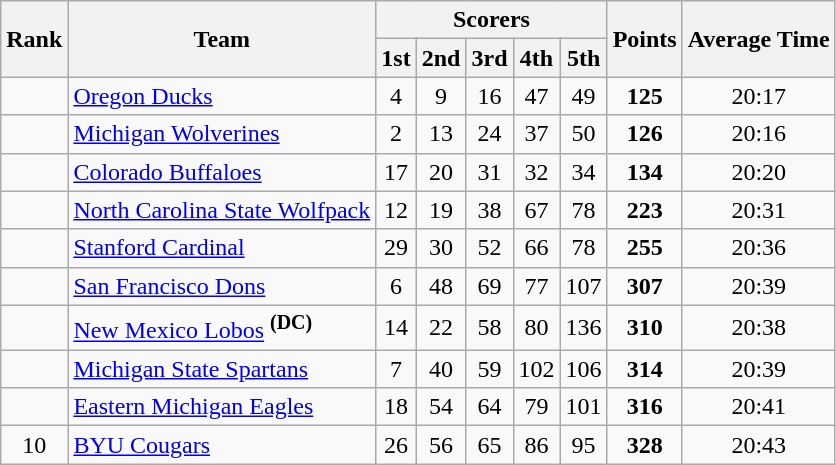<table class="wikitable sortable" style="text-align:center">
<tr>
<th rowspan="2">Rank</th>
<th rowspan="2">Team</th>
<th colspan="5">Scorers</th>
<th rowspan="2">Points</th>
<th rowspan="2">Average Time</th>
</tr>
<tr>
<th>1st</th>
<th>2nd</th>
<th>3rd</th>
<th>4th</th>
<th>5th</th>
</tr>
<tr>
<td></td>
<td align=left><a href='#'>Oregon Ducks</a></td>
<td>4</td>
<td>9</td>
<td>16</td>
<td>47</td>
<td>49</td>
<td><strong>125</strong></td>
<td>20:17</td>
</tr>
<tr>
<td></td>
<td align=left><a href='#'>Michigan Wolverines</a></td>
<td>2</td>
<td>13</td>
<td>24</td>
<td>37</td>
<td>50</td>
<td><strong>126</strong></td>
<td>20:16</td>
</tr>
<tr>
<td></td>
<td align=left><a href='#'>Colorado Buffaloes</a></td>
<td>17</td>
<td>20</td>
<td>31</td>
<td>32</td>
<td>34</td>
<td><strong>134</strong></td>
<td>20:20</td>
</tr>
<tr>
<td></td>
<td align=left><a href='#'>North Carolina State Wolfpack</a></td>
<td>12</td>
<td>19</td>
<td>38</td>
<td>67</td>
<td>78</td>
<td><strong>223</strong></td>
<td>20:31</td>
</tr>
<tr>
<td></td>
<td align=left><a href='#'>Stanford Cardinal</a></td>
<td>29</td>
<td>30</td>
<td>52</td>
<td>66</td>
<td>78</td>
<td><strong>255</strong></td>
<td>20:36</td>
</tr>
<tr>
<td></td>
<td align=left><a href='#'>San Francisco Dons</a></td>
<td>6</td>
<td>48</td>
<td>69</td>
<td>77</td>
<td>107</td>
<td><strong>307</strong></td>
<td>20:39</td>
</tr>
<tr>
<td></td>
<td align=left><a href='#'>New Mexico Lobos</a> <sup><strong>(DC)</strong></sup></td>
<td>14</td>
<td>22</td>
<td>58</td>
<td>80</td>
<td>136</td>
<td><strong>310</strong></td>
<td>20:38</td>
</tr>
<tr>
<td></td>
<td align=left><a href='#'>Michigan State Spartans</a></td>
<td>7</td>
<td>40</td>
<td>59</td>
<td>102</td>
<td>106</td>
<td><strong>314</strong></td>
<td>20:39</td>
</tr>
<tr>
<td></td>
<td align=left><a href='#'>Eastern Michigan Eagles</a></td>
<td>18</td>
<td>54</td>
<td>64</td>
<td>79</td>
<td>101</td>
<td><strong>316</strong></td>
<td>20:41</td>
</tr>
<tr>
<td>10</td>
<td align=left><a href='#'>BYU Cougars</a></td>
<td>26</td>
<td>56</td>
<td>65</td>
<td>86</td>
<td>95</td>
<td><strong>328</strong></td>
<td>20:43</td>
</tr>
</table>
